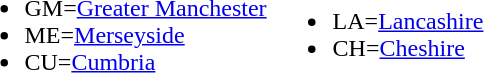<table>
<tr>
<td><br><ul><li>GM=<a href='#'>Greater Manchester</a></li><li>ME=<a href='#'>Merseyside</a></li><li>CU=<a href='#'>Cumbria</a></li></ul></td>
<td><br><ul><li>LA=<a href='#'>Lancashire</a></li><li>CH=<a href='#'>Cheshire</a></li></ul></td>
</tr>
</table>
